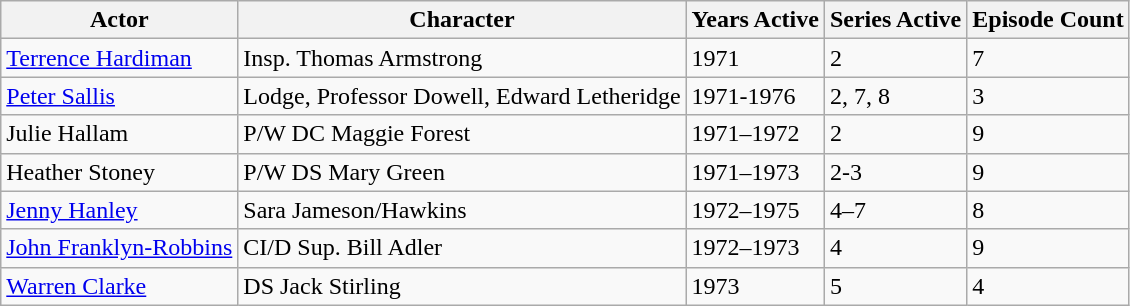<table class="wikitable">
<tr>
<th>Actor</th>
<th>Character</th>
<th>Years Active</th>
<th>Series Active</th>
<th>Episode Count</th>
</tr>
<tr>
<td><a href='#'>Terrence Hardiman</a></td>
<td>Insp. Thomas Armstrong</td>
<td>1971</td>
<td>2</td>
<td>7</td>
</tr>
<tr>
<td><a href='#'>Peter Sallis</a></td>
<td>Lodge, Professor Dowell, Edward Letheridge</td>
<td>1971-1976</td>
<td>2, 7, 8</td>
<td>3</td>
</tr>
<tr>
<td>Julie Hallam</td>
<td>P/W DC Maggie Forest</td>
<td>1971–1972</td>
<td>2</td>
<td>9</td>
</tr>
<tr>
<td>Heather Stoney</td>
<td>P/W DS Mary Green</td>
<td>1971–1973</td>
<td>2-3</td>
<td>9</td>
</tr>
<tr>
<td><a href='#'>Jenny Hanley</a></td>
<td>Sara Jameson/Hawkins</td>
<td>1972–1975</td>
<td>4–7</td>
<td>8</td>
</tr>
<tr>
<td><a href='#'>John Franklyn-Robbins</a></td>
<td>CI/D Sup. Bill Adler</td>
<td>1972–1973</td>
<td>4</td>
<td>9</td>
</tr>
<tr>
<td><a href='#'>Warren Clarke</a></td>
<td>DS Jack Stirling</td>
<td>1973</td>
<td>5</td>
<td>4</td>
</tr>
</table>
